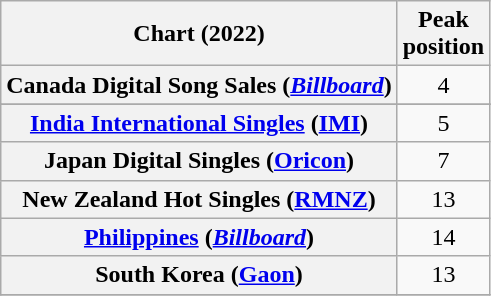<table class="wikitable sortable plainrowheaders" style="text-align:center">
<tr>
<th scope="col">Chart (2022)</th>
<th scope="col">Peak<br>position</th>
</tr>
<tr>
<th scope="row">Canada Digital Song Sales (<em><a href='#'>Billboard</a></em>)</th>
<td>4</td>
</tr>
<tr>
</tr>
<tr>
</tr>
<tr>
<th scope="row"><a href='#'>India International Singles</a> (<a href='#'>IMI</a>)</th>
<td>5</td>
</tr>
<tr>
<th scope="row">Japan Digital Singles (<a href='#'>Oricon</a>)</th>
<td>7</td>
</tr>
<tr>
<th scope="row">New Zealand Hot Singles (<a href='#'>RMNZ</a>)</th>
<td>13</td>
</tr>
<tr>
<th scope="row"><a href='#'>Philippines</a> (<em><a href='#'>Billboard</a></em>)</th>
<td>14</td>
</tr>
<tr>
<th scope="row">South Korea (<a href='#'>Gaon</a>)</th>
<td>13</td>
</tr>
<tr>
</tr>
</table>
